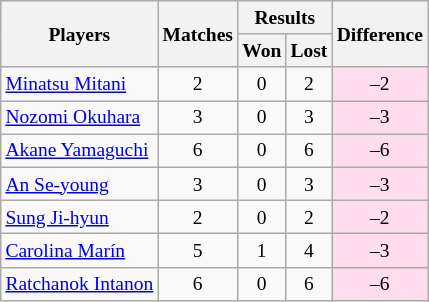<table class=wikitable style="text-align:center; font-size:small">
<tr>
<th rowspan="2">Players</th>
<th rowspan="2">Matches</th>
<th colspan="2">Results</th>
<th rowspan="2">Difference</th>
</tr>
<tr>
<th>Won</th>
<th>Lost</th>
</tr>
<tr>
<td align="left"> <a href='#'>Minatsu Mitani</a></td>
<td>2</td>
<td>0</td>
<td>2</td>
<td bgcolor="#ffddee">–2</td>
</tr>
<tr>
<td align="left"> <a href='#'>Nozomi Okuhara</a></td>
<td>3</td>
<td>0</td>
<td>3</td>
<td bgcolor="#ffddee">–3</td>
</tr>
<tr>
<td align="left"> <a href='#'>Akane Yamaguchi</a></td>
<td>6</td>
<td>0</td>
<td>6</td>
<td bgcolor="#ffddee">–6</td>
</tr>
<tr>
<td align="left"> <a href='#'>An Se-young</a></td>
<td>3</td>
<td>0</td>
<td>3</td>
<td bgcolor="#ffddee">–3</td>
</tr>
<tr>
<td align="left"> <a href='#'>Sung Ji-hyun</a></td>
<td>2</td>
<td>0</td>
<td>2</td>
<td bgcolor="#ffddee">–2</td>
</tr>
<tr>
<td align="left"> <a href='#'>Carolina Marín</a></td>
<td>5</td>
<td>1</td>
<td>4</td>
<td bgcolor="#ffddee">–3</td>
</tr>
<tr>
<td align="left"> <a href='#'>Ratchanok Intanon</a></td>
<td>6</td>
<td>0</td>
<td>6</td>
<td bgcolor="#ffddee">–6</td>
</tr>
</table>
